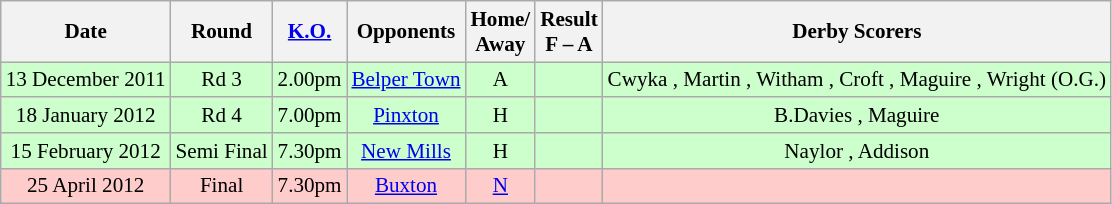<table class="wikitable" style="text-align:center; font-size:88%">
<tr>
<th>Date</th>
<th>Round</th>
<th><a href='#'>K.O.</a></th>
<th>Opponents</th>
<th>Home/<br>Away</th>
<th>Result<br>F – A</th>
<th>Derby Scorers</th>
</tr>
<tr bgcolor="#CCFFCC">
<td>13 December 2011</td>
<td>Rd 3</td>
<td>2.00pm</td>
<td><a href='#'>Belper Town</a></td>
<td>A</td>
<td></td>
<td>Cwyka , Martin , Witham , Croft , Maguire , Wright (O.G.) </td>
</tr>
<tr bgcolor="#CCFFCC">
<td>18 January 2012</td>
<td>Rd 4</td>
<td>7.00pm</td>
<td><a href='#'>Pinxton</a></td>
<td>H</td>
<td></td>
<td>B.Davies , Maguire </td>
</tr>
<tr bgcolor="#CCFFCC">
<td>15 February 2012</td>
<td>Semi Final</td>
<td>7.30pm</td>
<td><a href='#'>New Mills</a></td>
<td>H</td>
<td></td>
<td>Naylor , Addison </td>
</tr>
<tr bgcolor=FFCCCC>
<td>25 April 2012</td>
<td>Final</td>
<td>7.30pm</td>
<td><a href='#'>Buxton</a></td>
<td><a href='#'>N</a></td>
<td></td>
<td></td>
</tr>
</table>
